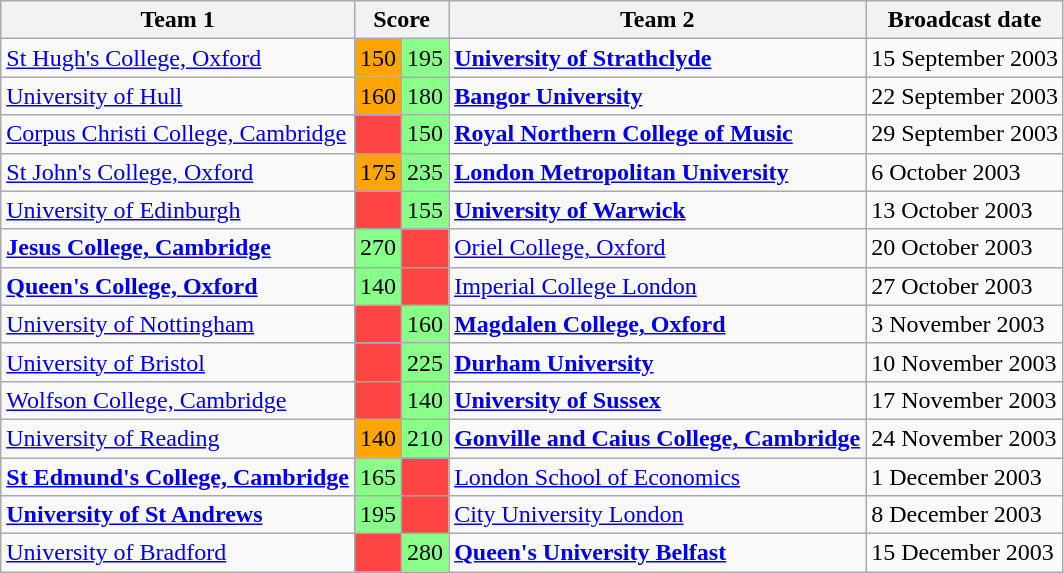<table class="wikitable" border="1">
<tr>
<th>Team 1</th>
<th colspan=2>Score</th>
<th>Team 2</th>
<th>Broadcast date</th>
</tr>
<tr>
<td><a href='#'>St Hugh's College, Oxford</a></td>
<td style="background:orange">150</td>
<td style="background:#88ff88">195</td>
<td><strong><a href='#'>University of Strathclyde</a></strong></td>
<td>15 September 2003</td>
</tr>
<tr>
<td><a href='#'>University of Hull</a></td>
<td style="background:orange">160</td>
<td style="background:#88ff88">180</td>
<td><strong><a href='#'>Bangor University</a></strong></td>
<td>22 September 2003</td>
</tr>
<tr>
<td><a href='#'>Corpus Christi College, Cambridge</a></td>
<td style="background:#ff4444"></td>
<td style="background:#88ff88">150</td>
<td><strong><a href='#'>Royal Northern College of Music</a></strong></td>
<td>29 September 2003</td>
</tr>
<tr>
<td><a href='#'>St John's College, Oxford</a></td>
<td style="background:orange">175</td>
<td style="background:#88ff88">235</td>
<td><strong><a href='#'>London Metropolitan University</a></strong></td>
<td>6 October 2003</td>
</tr>
<tr>
<td><a href='#'>University of Edinburgh</a></td>
<td style="background:#ff4444"></td>
<td style="background:#88ff88">155</td>
<td><strong><a href='#'>University of Warwick</a></strong></td>
<td>13 October 2003</td>
</tr>
<tr>
<td><strong><a href='#'>Jesus College, Cambridge</a></strong></td>
<td style="background:#88ff88">270</td>
<td style="background:#ff4444"></td>
<td><a href='#'>Oriel College, Oxford</a></td>
<td>20 October 2003</td>
</tr>
<tr>
<td><strong><a href='#'>Queen's College, Oxford</a></strong></td>
<td style="background:#88ff88">140</td>
<td style="background:#ff4444"></td>
<td><a href='#'>Imperial College London</a></td>
<td>27 October 2003</td>
</tr>
<tr>
<td><a href='#'>University of Nottingham</a></td>
<td style="background:#ff4444"></td>
<td style="background:#88ff88">160</td>
<td><strong><a href='#'>Magdalen College, Oxford</a></strong></td>
<td>3 November 2003</td>
</tr>
<tr>
<td><a href='#'>University of Bristol</a></td>
<td style="background:#ff4444"></td>
<td style="background:#88ff88">225</td>
<td><strong><a href='#'>Durham University</a></strong></td>
<td>10 November 2003</td>
</tr>
<tr>
<td><a href='#'>Wolfson College, Cambridge</a></td>
<td style="background:#ff4444"></td>
<td style="background:#88ff88">140</td>
<td><strong><a href='#'>University of Sussex</a></strong></td>
<td>17 November 2003</td>
</tr>
<tr>
<td><a href='#'>University of Reading</a></td>
<td style="background:orange">140</td>
<td style="background:#88ff88">210</td>
<td><strong><a href='#'>Gonville and Caius College, Cambridge</a></strong></td>
<td>24 November 2003</td>
</tr>
<tr>
<td><strong><a href='#'>St Edmund's College, Cambridge</a></strong></td>
<td style="background:#88ff88">165</td>
<td style="background:#ff4444"></td>
<td><a href='#'>London School of Economics</a></td>
<td>1 December 2003</td>
</tr>
<tr>
<td><strong><a href='#'>University of St Andrews</a></strong></td>
<td style="background:#88ff88">195</td>
<td style="background:#ff4444"></td>
<td><a href='#'>City University London</a></td>
<td>8 December 2003</td>
</tr>
<tr>
<td><a href='#'>University of Bradford</a></td>
<td style="background:#ff4444"></td>
<td style="background:#88ff88">280</td>
<td><strong><a href='#'>Queen's University Belfast</a></strong></td>
<td>15 December 2003</td>
</tr>
</table>
